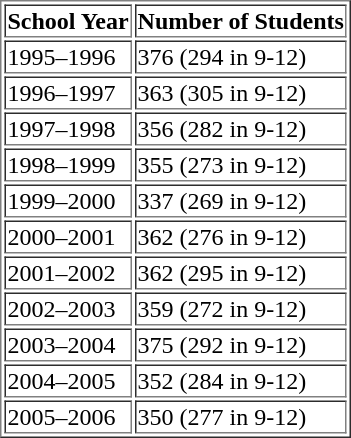<table border="1">
<tr>
<td><strong>School Year</strong></td>
<td><strong>Number of Students</strong></td>
</tr>
<tr>
<td>1995–1996</td>
<td>376 (294 in 9-12)</td>
</tr>
<tr>
<td>1996–1997</td>
<td>363 (305 in 9-12)</td>
</tr>
<tr>
<td>1997–1998</td>
<td>356 (282 in 9-12)</td>
</tr>
<tr>
<td>1998–1999</td>
<td>355 (273 in 9-12)</td>
</tr>
<tr>
<td>1999–2000</td>
<td>337 (269 in 9-12)</td>
</tr>
<tr>
<td>2000–2001</td>
<td>362 (276 in 9-12)</td>
</tr>
<tr>
<td>2001–2002</td>
<td>362 (295 in 9-12)</td>
</tr>
<tr>
<td>2002–2003</td>
<td>359 (272 in 9-12)</td>
</tr>
<tr>
<td>2003–2004</td>
<td>375 (292 in 9-12)</td>
</tr>
<tr>
<td>2004–2005</td>
<td>352 (284 in 9-12)</td>
</tr>
<tr>
<td>2005–2006</td>
<td>350 (277 in 9-12)</td>
</tr>
</table>
